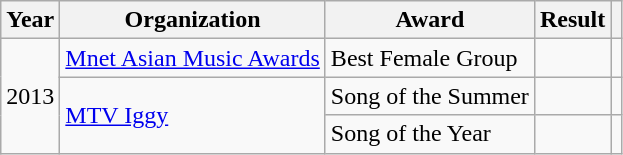<table class="wikitable plainrowheaders">
<tr>
<th scope="col">Year</th>
<th scope="col">Organization</th>
<th scope="col">Award</th>
<th scope="col">Result</th>
<th class="unsortable"></th>
</tr>
<tr>
<td rowspan="3">2013</td>
<td><a href='#'>Mnet Asian Music Awards</a></td>
<td>Best Female Group</td>
<td></td>
<td style="text-align:center;"></td>
</tr>
<tr>
<td rowspan="2"><a href='#'>MTV Iggy</a></td>
<td>Song of the Summer</td>
<td></td>
<td style="text-align:center;"></td>
</tr>
<tr>
<td>Song of the Year</td>
<td></td>
<td style="text-align:center;"></td>
</tr>
</table>
